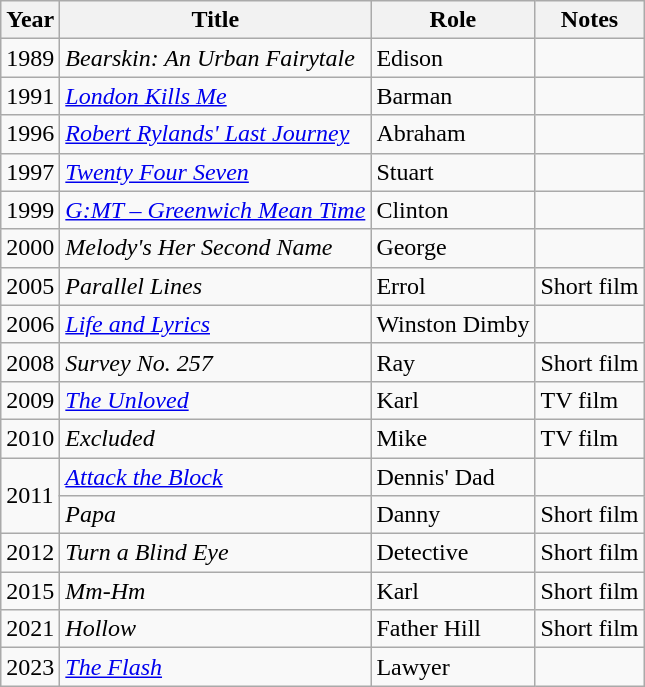<table class="wikitable">
<tr>
<th>Year</th>
<th>Title</th>
<th>Role</th>
<th>Notes</th>
</tr>
<tr>
<td>1989</td>
<td><em>Bearskin: An Urban Fairytale</em></td>
<td>Edison</td>
<td></td>
</tr>
<tr>
<td>1991</td>
<td><em><a href='#'>London Kills Me</a></em></td>
<td>Barman</td>
<td></td>
</tr>
<tr>
<td>1996</td>
<td><em><a href='#'>Robert Rylands' Last Journey</a></em></td>
<td>Abraham</td>
<td></td>
</tr>
<tr>
<td>1997</td>
<td><em><a href='#'>Twenty Four Seven</a></em></td>
<td>Stuart</td>
<td></td>
</tr>
<tr>
<td>1999</td>
<td><em><a href='#'>G:MT – Greenwich Mean Time</a></em></td>
<td>Clinton</td>
<td></td>
</tr>
<tr>
<td>2000</td>
<td><em>Melody's Her Second Name</em></td>
<td>George</td>
<td></td>
</tr>
<tr>
<td>2005</td>
<td><em>Parallel Lines</em></td>
<td>Errol</td>
<td>Short film</td>
</tr>
<tr>
<td>2006</td>
<td><em><a href='#'>Life and Lyrics</a></em></td>
<td>Winston Dimby</td>
<td></td>
</tr>
<tr>
<td>2008</td>
<td><em>Survey No. 257</em></td>
<td>Ray</td>
<td>Short film</td>
</tr>
<tr>
<td>2009</td>
<td><em><a href='#'>The Unloved</a></em></td>
<td>Karl</td>
<td>TV film</td>
</tr>
<tr>
<td>2010</td>
<td><em>Excluded</em></td>
<td>Mike</td>
<td>TV film</td>
</tr>
<tr>
<td rowspan="2">2011</td>
<td><em><a href='#'>Attack the Block</a></em></td>
<td>Dennis' Dad</td>
<td></td>
</tr>
<tr>
<td><em>Papa</em></td>
<td>Danny</td>
<td>Short film</td>
</tr>
<tr>
<td>2012</td>
<td><em>Turn a Blind Eye</em></td>
<td>Detective</td>
<td>Short film</td>
</tr>
<tr>
<td>2015</td>
<td><em>Mm-Hm</em></td>
<td>Karl</td>
<td>Short film</td>
</tr>
<tr>
<td>2021</td>
<td><em>Hollow</em></td>
<td>Father Hill</td>
<td>Short film</td>
</tr>
<tr>
<td>2023</td>
<td><em><a href='#'>The Flash</a></em></td>
<td>Lawyer</td>
<td></td>
</tr>
</table>
